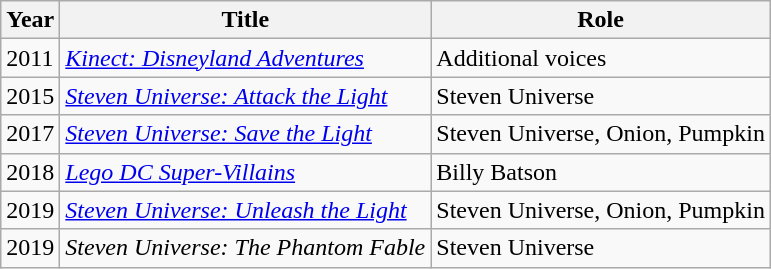<table class="wikitable sortable">
<tr>
<th>Year</th>
<th>Title</th>
<th>Role</th>
</tr>
<tr>
<td>2011</td>
<td><em><a href='#'>Kinect: Disneyland Adventures</a></em></td>
<td>Additional voices</td>
</tr>
<tr>
<td>2015</td>
<td><em><a href='#'>Steven Universe: Attack the Light</a></em></td>
<td>Steven Universe</td>
</tr>
<tr>
<td>2017</td>
<td><em><a href='#'>Steven Universe: Save the Light</a></em></td>
<td>Steven Universe, Onion, Pumpkin</td>
</tr>
<tr>
<td>2018</td>
<td><em><a href='#'>Lego DC Super-Villains</a></em></td>
<td>Billy Batson</td>
</tr>
<tr>
<td>2019</td>
<td><em><a href='#'>Steven Universe: Unleash the Light</a></em></td>
<td>Steven Universe, Onion, Pumpkin</td>
</tr>
<tr>
<td>2019</td>
<td><em>Steven Universe: The Phantom Fable</em></td>
<td>Steven Universe</td>
</tr>
</table>
